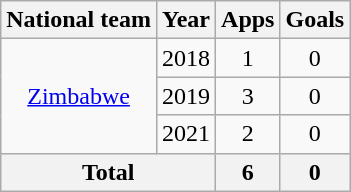<table class="wikitable" style="text-align:center">
<tr>
<th>National team</th>
<th>Year</th>
<th>Apps</th>
<th>Goals</th>
</tr>
<tr>
<td rowspan="3"><a href='#'>Zimbabwe</a></td>
<td>2018</td>
<td>1</td>
<td>0</td>
</tr>
<tr>
<td>2019</td>
<td>3</td>
<td>0</td>
</tr>
<tr>
<td>2021</td>
<td>2</td>
<td>0</td>
</tr>
<tr>
<th colspan=2>Total</th>
<th>6</th>
<th>0</th>
</tr>
</table>
